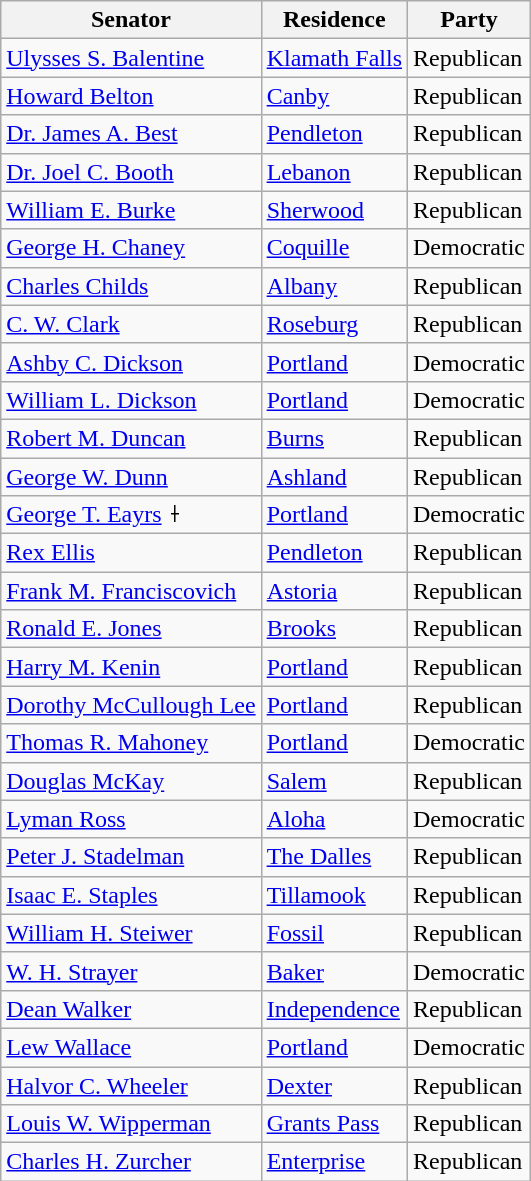<table class="wikitable">
<tr>
<th>Senator</th>
<th>Residence</th>
<th>Party</th>
</tr>
<tr>
<td><a href='#'>Ulysses S. Balentine</a></td>
<td><a href='#'>Klamath Falls</a></td>
<td>Republican</td>
</tr>
<tr>
<td><a href='#'>Howard Belton</a></td>
<td><a href='#'>Canby</a></td>
<td>Republican</td>
</tr>
<tr>
<td><a href='#'>Dr. James A. Best</a></td>
<td><a href='#'>Pendleton</a></td>
<td>Republican</td>
</tr>
<tr>
<td><a href='#'>Dr. Joel C. Booth</a></td>
<td><a href='#'>Lebanon</a></td>
<td>Republican</td>
</tr>
<tr>
<td><a href='#'>William E. Burke</a></td>
<td><a href='#'>Sherwood</a></td>
<td>Republican</td>
</tr>
<tr>
<td><a href='#'>George H. Chaney</a></td>
<td><a href='#'>Coquille</a></td>
<td>Democratic</td>
</tr>
<tr>
<td><a href='#'>Charles Childs</a></td>
<td><a href='#'>Albany</a></td>
<td>Republican</td>
</tr>
<tr>
<td><a href='#'>C. W. Clark</a></td>
<td><a href='#'>Roseburg</a></td>
<td>Republican</td>
</tr>
<tr>
<td><a href='#'>Ashby C. Dickson</a></td>
<td><a href='#'>Portland</a></td>
<td>Democratic</td>
</tr>
<tr>
<td><a href='#'>William L. Dickson</a></td>
<td><a href='#'>Portland</a></td>
<td>Democratic</td>
</tr>
<tr>
<td><a href='#'>Robert M. Duncan</a></td>
<td><a href='#'>Burns</a></td>
<td>Republican</td>
</tr>
<tr>
<td><a href='#'>George W. Dunn</a></td>
<td><a href='#'>Ashland</a></td>
<td>Republican</td>
</tr>
<tr>
<td><a href='#'>George T. Eayrs</a> 𐠒</td>
<td><a href='#'>Portland</a></td>
<td>Democratic</td>
</tr>
<tr>
<td><a href='#'>Rex Ellis</a></td>
<td><a href='#'>Pendleton</a></td>
<td>Republican</td>
</tr>
<tr>
<td><a href='#'>Frank M. Franciscovich</a></td>
<td><a href='#'>Astoria</a></td>
<td>Republican</td>
</tr>
<tr>
<td><a href='#'>Ronald E. Jones</a></td>
<td><a href='#'>Brooks</a></td>
<td>Republican</td>
</tr>
<tr>
<td><a href='#'>Harry M. Kenin</a></td>
<td><a href='#'>Portland</a></td>
<td>Republican</td>
</tr>
<tr>
<td><a href='#'>Dorothy McCullough Lee</a></td>
<td><a href='#'>Portland</a></td>
<td>Republican</td>
</tr>
<tr>
<td><a href='#'>Thomas R. Mahoney</a></td>
<td><a href='#'>Portland</a></td>
<td>Democratic</td>
</tr>
<tr>
<td><a href='#'>Douglas McKay</a></td>
<td><a href='#'>Salem</a></td>
<td>Republican</td>
</tr>
<tr>
<td><a href='#'>Lyman Ross</a></td>
<td><a href='#'>Aloha</a></td>
<td>Democratic</td>
</tr>
<tr>
<td><a href='#'>Peter J. Stadelman</a></td>
<td><a href='#'>The Dalles</a></td>
<td>Republican</td>
</tr>
<tr>
<td><a href='#'>Isaac E. Staples</a></td>
<td><a href='#'>Tillamook</a></td>
<td>Republican</td>
</tr>
<tr>
<td><a href='#'>William H. Steiwer</a></td>
<td><a href='#'>Fossil</a></td>
<td>Republican</td>
</tr>
<tr>
<td><a href='#'>W. H. Strayer</a></td>
<td><a href='#'>Baker</a></td>
<td>Democratic</td>
</tr>
<tr>
<td><a href='#'>Dean Walker</a></td>
<td><a href='#'>Independence</a></td>
<td>Republican</td>
</tr>
<tr>
<td><a href='#'>Lew Wallace</a></td>
<td><a href='#'>Portland</a></td>
<td>Democratic</td>
</tr>
<tr>
<td><a href='#'>Halvor C. Wheeler</a></td>
<td><a href='#'>Dexter</a></td>
<td>Republican</td>
</tr>
<tr>
<td><a href='#'>Louis W. Wipperman</a></td>
<td><a href='#'>Grants Pass</a></td>
<td>Republican</td>
</tr>
<tr>
<td><a href='#'>Charles H. Zurcher</a></td>
<td><a href='#'>Enterprise</a></td>
<td>Republican</td>
</tr>
</table>
